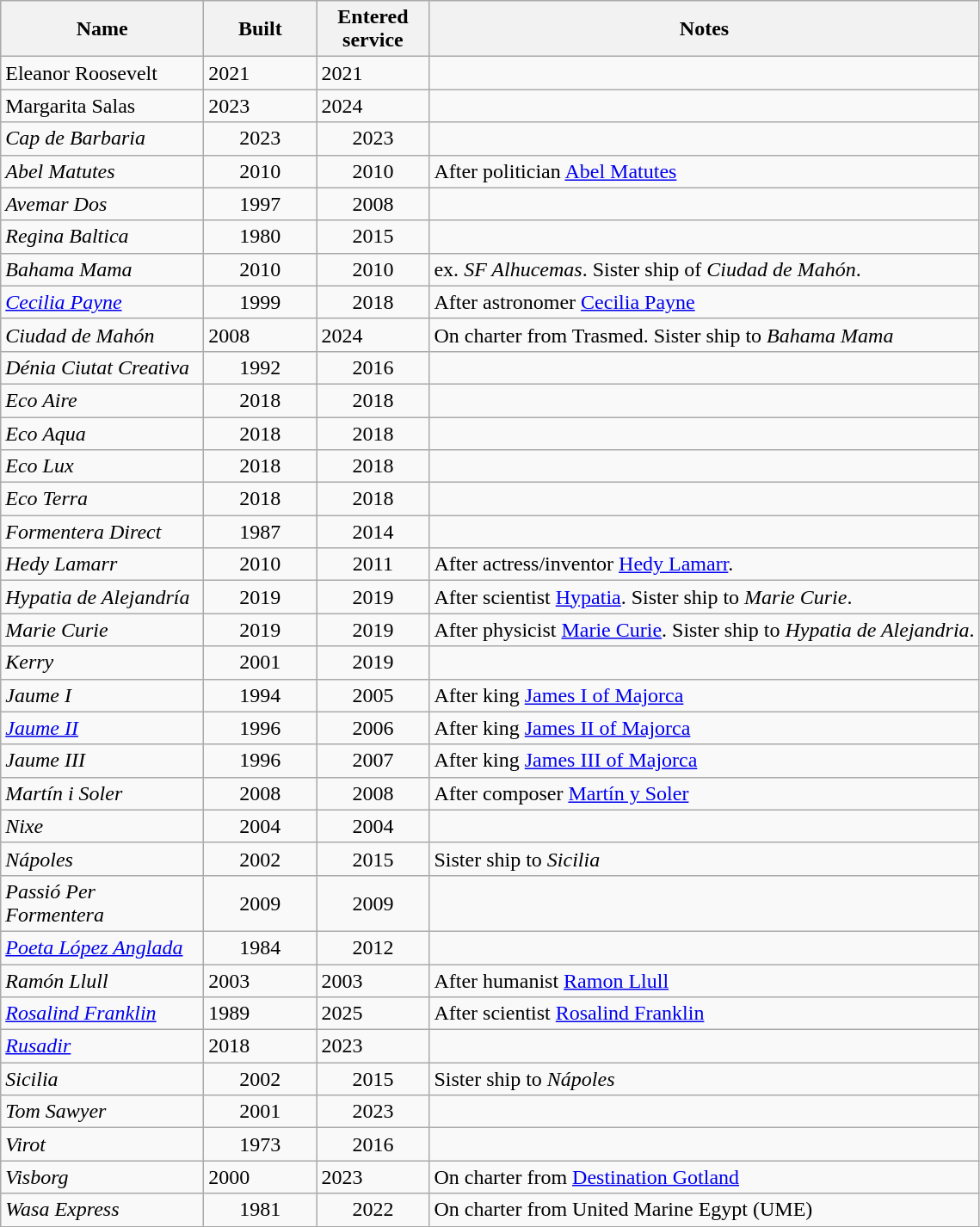<table class="wikitable sortable col2center col3center" border="1">
<tr>
<th scope="col" width="150pt">Name</th>
<th scope="col" width="80pt">Built</th>
<th scope="col" width="80pt">Entered service</th>
<th class="unsortable">Notes</th>
</tr>
<tr>
<td>Eleanor Roosevelt</td>
<td>2021</td>
<td>2021</td>
<td></td>
</tr>
<tr>
<td>Margarita Salas</td>
<td>2023</td>
<td>2024</td>
<td></td>
</tr>
<tr>
<td><em>Cap de Barbaria</em></td>
<td align="Center">2023</td>
<td align="Center">2023</td>
<td></td>
</tr>
<tr>
<td><em>Abel Matutes</em></td>
<td align="Center">2010</td>
<td align="Center">2010</td>
<td>After politician <a href='#'>Abel Matutes</a></td>
</tr>
<tr>
<td><em>Avemar Dos</em></td>
<td align="Center">1997</td>
<td align="Center">2008</td>
<td></td>
</tr>
<tr>
<td><em>Regina Baltica</em></td>
<td align="Center">1980</td>
<td align="Center">2015</td>
<td></td>
</tr>
<tr>
<td><em>Bahama Mama</em></td>
<td align="Center">2010</td>
<td align="Center">2010</td>
<td>ex. <em>SF Alhucemas</em>. Sister ship of <em>Ciudad de Mahón</em>.</td>
</tr>
<tr>
<td><a href='#'><em>Cecilia Payne</em></a></td>
<td align="Center">1999</td>
<td align="Center">2018</td>
<td>After astronomer <a href='#'>Cecilia Payne</a></td>
</tr>
<tr>
<td><em>Ciudad de Mahón</em></td>
<td>2008</td>
<td>2024</td>
<td>On charter from Trasmed. Sister ship to <em>Bahama Mama</em></td>
</tr>
<tr>
<td><em>Dénia Ciutat Creativa</em></td>
<td align="Center">1992</td>
<td align="Center">2016</td>
<td></td>
</tr>
<tr>
<td><em>Eco Aire</em></td>
<td align="Center">2018</td>
<td align="Center">2018</td>
<td></td>
</tr>
<tr>
<td><em>Eco Aqua</em></td>
<td align="Center">2018</td>
<td align="Center">2018</td>
<td></td>
</tr>
<tr>
<td><em>Eco Lux</em></td>
<td align="Center">2018</td>
<td align="Center">2018</td>
<td></td>
</tr>
<tr>
<td><em>Eco Terra</em></td>
<td align="Center">2018</td>
<td align="Center">2018</td>
<td></td>
</tr>
<tr>
<td><em>Formentera Direct</em></td>
<td align="Center">1987</td>
<td align="Center">2014</td>
<td></td>
</tr>
<tr>
<td><em>Hedy Lamarr</em></td>
<td align="Center">2010</td>
<td align="Center">2011</td>
<td>After actress/inventor <a href='#'>Hedy Lamarr</a>.</td>
</tr>
<tr>
<td><em>Hypatia de Alejandría</em></td>
<td align="Center">2019</td>
<td align="Center">2019</td>
<td>After scientist <a href='#'>Hypatia</a>. Sister ship to <em>Marie Curie</em>.</td>
</tr>
<tr>
<td><em>Marie Curie</em></td>
<td align="Center">2019</td>
<td align="Center">2019</td>
<td>After physicist <a href='#'>Marie Curie</a>. Sister ship to <em>Hypatia de Alejandria</em>.</td>
</tr>
<tr>
<td><em>Kerry</em></td>
<td align="Center">2001</td>
<td align="Center">2019</td>
<td></td>
</tr>
<tr>
<td><em>Jaume I</em></td>
<td align="Center">1994</td>
<td align="Center">2005</td>
<td>After king <a href='#'>James I of Majorca</a></td>
</tr>
<tr>
<td><a href='#'><em>Jaume II</em></a></td>
<td align="Center">1996</td>
<td align="Center">2006</td>
<td>After king <a href='#'>James II of Majorca</a></td>
</tr>
<tr>
<td><em>Jaume III</em></td>
<td align="Center">1996</td>
<td align="Center">2007</td>
<td>After king <a href='#'>James III of Majorca</a></td>
</tr>
<tr>
<td><em>Martín i Soler</em></td>
<td align="Center">2008</td>
<td align="Center">2008</td>
<td>After composer <a href='#'>Martín y Soler</a></td>
</tr>
<tr>
<td><em>Nixe</em></td>
<td align="Center">2004</td>
<td align="Center">2004</td>
<td></td>
</tr>
<tr>
<td><em>Nápoles</em></td>
<td align="Center">2002</td>
<td align="Center">2015</td>
<td>Sister ship to <em>Sicilia</em></td>
</tr>
<tr>
<td><em>Passió Per Formentera</em></td>
<td align="Center">2009</td>
<td align="Center">2009</td>
<td></td>
</tr>
<tr>
<td><a href='#'><em>Poeta López Anglada</em></a></td>
<td align="Center">1984</td>
<td align="Center">2012</td>
<td></td>
</tr>
<tr>
<td><em>Ramón Llull</em></td>
<td>2003</td>
<td>2003</td>
<td>After humanist <a href='#'>Ramon Llull</a></td>
</tr>
<tr>
<td><a href='#'><em>Rosalind Franklin</em></a></td>
<td>1989</td>
<td>2025</td>
<td>After scientist <a href='#'>Rosalind Franklin</a></td>
</tr>
<tr>
<td><em><a href='#'>Rusadir</a></em></td>
<td>2018</td>
<td>2023</td>
<td></td>
</tr>
<tr>
<td><em>Sicilia</em></td>
<td align="Center">2002</td>
<td align="Center">2015</td>
<td>Sister ship to <em>Nápoles</em></td>
</tr>
<tr>
<td><em>Tom Sawyer</em></td>
<td align="Center">2001</td>
<td align="Center">2023</td>
<td></td>
</tr>
<tr>
<td><em>Virot</em></td>
<td align="Center">1973</td>
<td align="Center">2016</td>
<td></td>
</tr>
<tr>
<td><em>Visborg</em></td>
<td>2000</td>
<td>2023</td>
<td>On charter from <a href='#'>Destination Gotland</a></td>
</tr>
<tr>
<td><em>Wasa Express</em></td>
<td align="Center">1981</td>
<td align="Center">2022</td>
<td>On charter from United Marine Egypt (UME)</td>
</tr>
</table>
